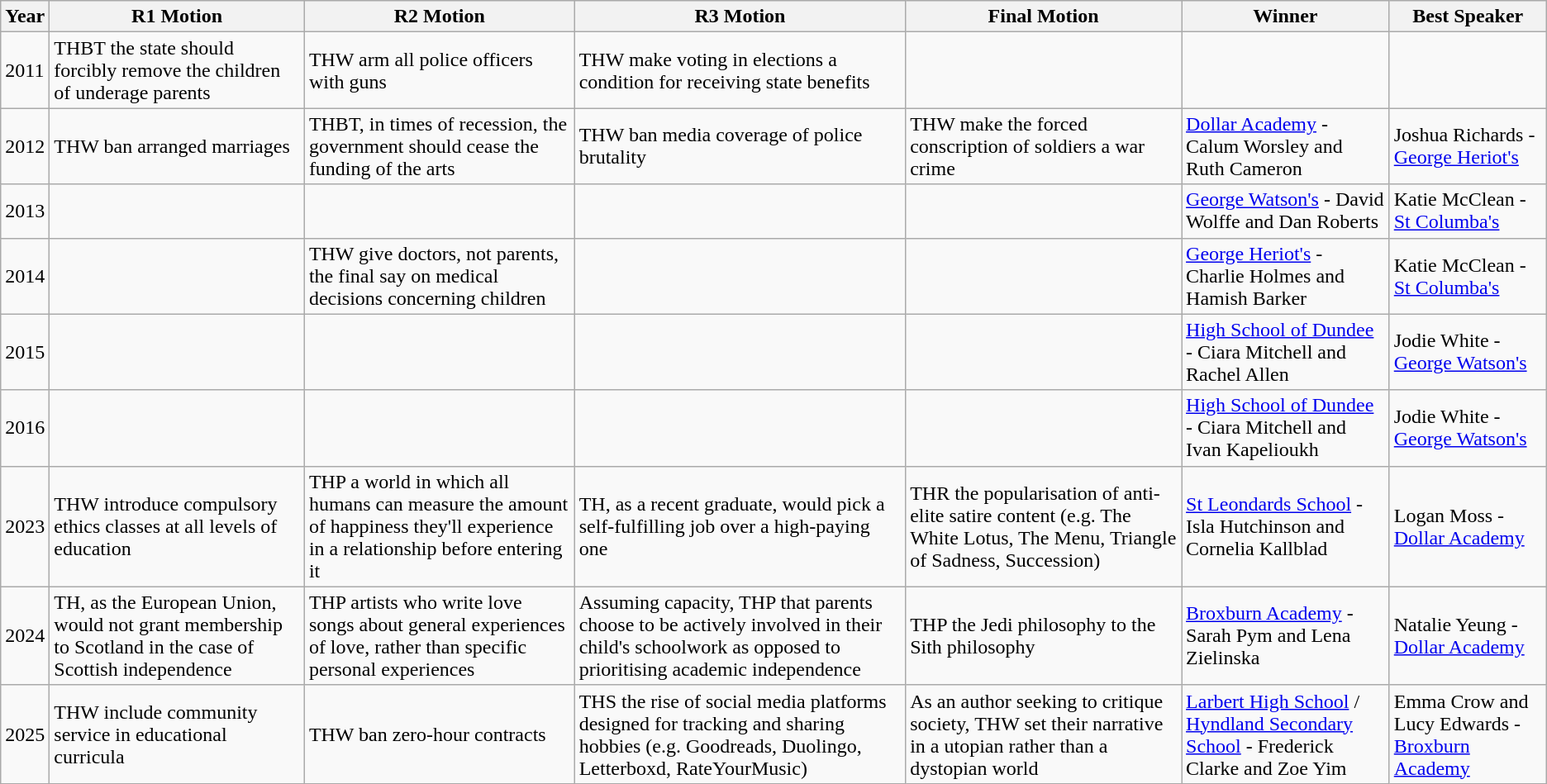<table class="wikitable">
<tr>
<th>Year</th>
<th>R1 Motion</th>
<th>R2 Motion</th>
<th>R3 Motion</th>
<th>Final Motion</th>
<th>Winner</th>
<th>Best Speaker</th>
</tr>
<tr>
<td>2011</td>
<td>THBT the state should forcibly remove the children of underage parents</td>
<td>THW arm all police officers with guns</td>
<td>THW make voting in elections a condition for receiving state benefits</td>
<td></td>
<td></td>
<td></td>
</tr>
<tr>
<td>2012</td>
<td>THW ban arranged marriages</td>
<td>THBT, in times of recession, the government should cease the funding of the arts</td>
<td>THW ban media coverage of police brutality</td>
<td>THW make the forced conscription of soldiers a war crime</td>
<td><a href='#'>Dollar Academy</a> - Calum Worsley and Ruth Cameron</td>
<td>Joshua Richards - <a href='#'>George Heriot's</a></td>
</tr>
<tr>
<td>2013</td>
<td></td>
<td></td>
<td></td>
<td></td>
<td><a href='#'>George Watson's</a> - David Wolffe and Dan Roberts</td>
<td>Katie McClean - <a href='#'>St Columba's</a></td>
</tr>
<tr>
<td>2014</td>
<td></td>
<td>THW give doctors, not parents, the final say on medical decisions concerning children</td>
<td></td>
<td></td>
<td><a href='#'>George Heriot's</a> - Charlie Holmes and Hamish Barker</td>
<td>Katie McClean - <a href='#'>St Columba's</a></td>
</tr>
<tr>
<td>2015</td>
<td></td>
<td></td>
<td></td>
<td></td>
<td><a href='#'>High School of Dundee</a> - Ciara Mitchell and Rachel Allen</td>
<td>Jodie White - <a href='#'>George Watson's</a></td>
</tr>
<tr>
<td>2016</td>
<td></td>
<td></td>
<td></td>
<td></td>
<td><a href='#'>High School of Dundee</a> - Ciara Mitchell and Ivan Kapelioukh</td>
<td>Jodie White - <a href='#'>George Watson's</a></td>
</tr>
<tr>
<td>2023</td>
<td>THW introduce compulsory ethics classes at all levels of education</td>
<td>THP a world in which all humans can measure the amount of happiness they'll experience in a relationship before entering it</td>
<td>TH, as a recent graduate, would pick a self-fulfilling job over a high-paying one</td>
<td>THR the popularisation of anti-elite satire content (e.g. The White Lotus, The Menu, Triangle of Sadness, Succession)</td>
<td><a href='#'>St Leondards School</a> - Isla Hutchinson and Cornelia Kallblad</td>
<td>Logan Moss - <a href='#'>Dollar Academy</a></td>
</tr>
<tr>
<td>2024</td>
<td>TH, as the European Union, would not grant membership to Scotland in the case of Scottish independence</td>
<td>THP artists who write love songs about general experiences of love, rather than specific personal experiences</td>
<td>Assuming capacity, THP that parents choose to be actively involved in their child's schoolwork as opposed to prioritising academic independence</td>
<td>THP the Jedi philosophy to the Sith philosophy</td>
<td><a href='#'>Broxburn Academy</a> - Sarah Pym and Lena Zielinska</td>
<td>Natalie Yeung - <a href='#'>Dollar Academy</a></td>
</tr>
<tr>
<td>2025</td>
<td>THW include community service in educational curricula</td>
<td>THW ban zero-hour contracts</td>
<td>THS the rise of social media platforms designed for tracking and sharing hobbies (e.g. Goodreads, Duolingo, Letterboxd, RateYourMusic)</td>
<td>As an author seeking to critique society, THW set their narrative in a utopian rather than a dystopian world</td>
<td><a href='#'>Larbert High School</a> / <a href='#'>Hyndland Secondary School</a> - Frederick Clarke and Zoe Yim</td>
<td>Emma Crow and Lucy Edwards - <a href='#'>Broxburn Academy</a></td>
</tr>
</table>
